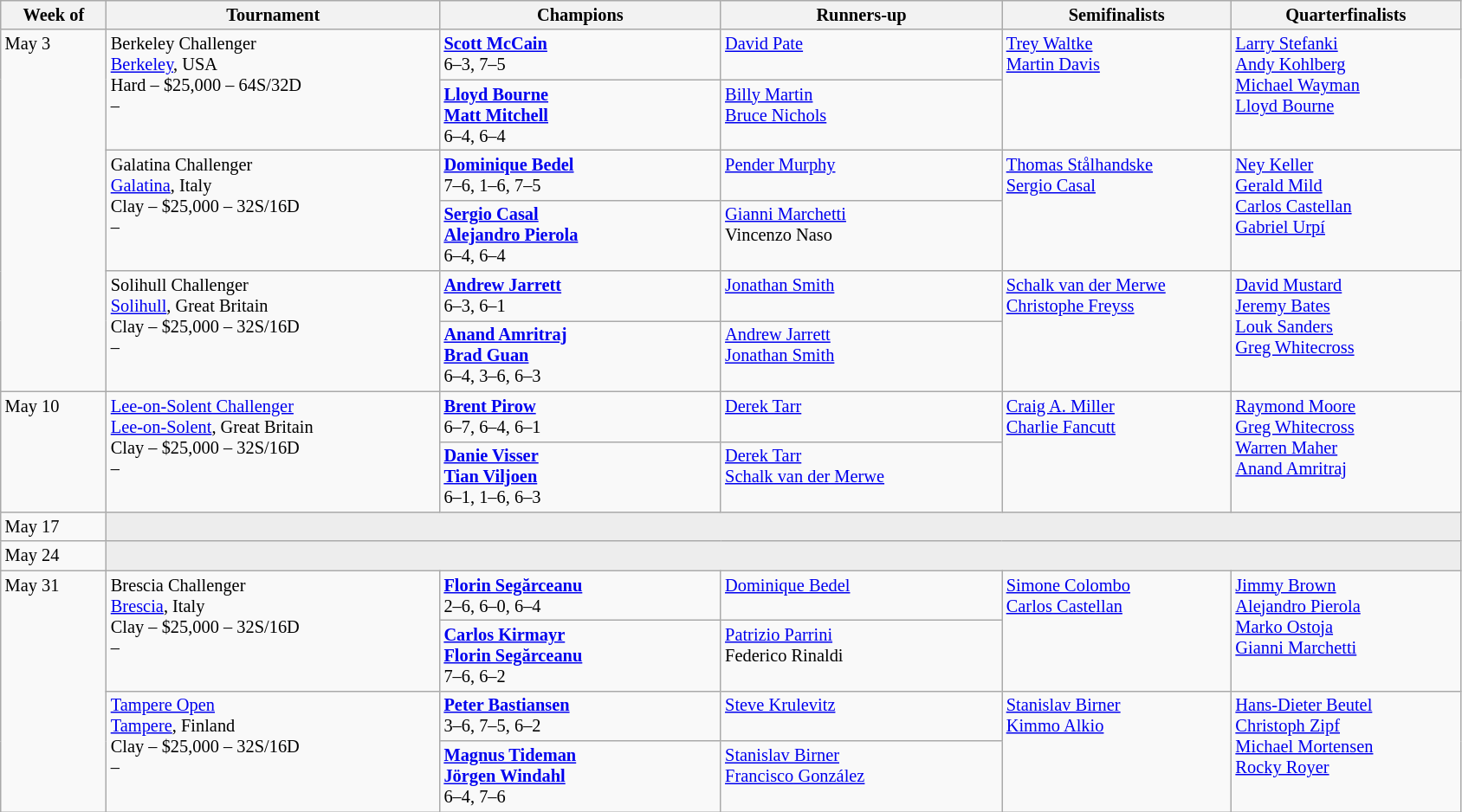<table class="wikitable" style="font-size:85%;">
<tr>
<th width="75">Week of</th>
<th width="250">Tournament</th>
<th width="210">Champions</th>
<th width="210">Runners-up</th>
<th width="170">Semifinalists</th>
<th width="170">Quarterfinalists</th>
</tr>
<tr valign="top">
<td rowspan="6">May 3</td>
<td rowspan="2">Berkeley Challenger<br> <a href='#'>Berkeley</a>, USA<br>Hard – $25,000 – 64S/32D<br>  – </td>
<td> <strong><a href='#'>Scott McCain</a></strong> <br>6–3, 7–5</td>
<td> <a href='#'>David Pate</a></td>
<td rowspan="2"> <a href='#'>Trey Waltke</a> <br>  <a href='#'>Martin Davis</a></td>
<td rowspan="2"> <a href='#'>Larry Stefanki</a> <br> <a href='#'>Andy Kohlberg</a> <br> <a href='#'>Michael Wayman</a> <br>  <a href='#'>Lloyd Bourne</a></td>
</tr>
<tr valign="top">
<td> <strong><a href='#'>Lloyd Bourne</a></strong> <br> <strong><a href='#'>Matt Mitchell</a></strong><br>6–4, 6–4</td>
<td> <a href='#'>Billy Martin</a> <br>  <a href='#'>Bruce Nichols</a></td>
</tr>
<tr valign="top">
<td rowspan="2">Galatina Challenger<br> <a href='#'>Galatina</a>, Italy<br>Clay – $25,000 – 32S/16D<br>  – </td>
<td> <strong><a href='#'>Dominique Bedel</a></strong> <br>7–6, 1–6, 7–5</td>
<td> <a href='#'>Pender Murphy</a></td>
<td rowspan="2"> <a href='#'>Thomas Stålhandske</a> <br>  <a href='#'>Sergio Casal</a></td>
<td rowspan="2"> <a href='#'>Ney Keller</a> <br> <a href='#'>Gerald Mild</a> <br> <a href='#'>Carlos Castellan</a> <br>  <a href='#'>Gabriel Urpí</a></td>
</tr>
<tr valign="top">
<td> <strong><a href='#'>Sergio Casal</a></strong> <br> <strong><a href='#'>Alejandro Pierola</a></strong><br>6–4, 6–4</td>
<td> <a href='#'>Gianni Marchetti</a> <br>  Vincenzo Naso</td>
</tr>
<tr valign="top">
<td rowspan="2">Solihull Challenger<br> <a href='#'>Solihull</a>, Great Britain<br>Clay – $25,000 – 32S/16D<br>  – </td>
<td> <strong><a href='#'>Andrew Jarrett</a></strong> <br>6–3, 6–1</td>
<td> <a href='#'>Jonathan Smith</a></td>
<td rowspan="2"> <a href='#'>Schalk van der Merwe</a> <br>  <a href='#'>Christophe Freyss</a></td>
<td rowspan="2"> <a href='#'>David Mustard</a> <br> <a href='#'>Jeremy Bates</a> <br> <a href='#'>Louk Sanders</a> <br>  <a href='#'>Greg Whitecross</a></td>
</tr>
<tr valign="top">
<td> <strong><a href='#'>Anand Amritraj</a></strong> <br> <strong><a href='#'>Brad Guan</a></strong><br>6–4, 3–6, 6–3</td>
<td> <a href='#'>Andrew Jarrett</a> <br>  <a href='#'>Jonathan Smith</a></td>
</tr>
<tr valign="top">
<td rowspan="2">May 10</td>
<td rowspan="2"><a href='#'>Lee-on-Solent Challenger</a><br> <a href='#'>Lee-on-Solent</a>, Great Britain<br>Clay – $25,000 – 32S/16D<br>  – </td>
<td> <strong><a href='#'>Brent Pirow</a></strong> <br>6–7, 6–4, 6–1</td>
<td> <a href='#'>Derek Tarr</a></td>
<td rowspan="2"> <a href='#'>Craig A. Miller</a> <br>  <a href='#'>Charlie Fancutt</a></td>
<td rowspan="2"> <a href='#'>Raymond Moore</a> <br> <a href='#'>Greg Whitecross</a> <br> <a href='#'>Warren Maher</a> <br>  <a href='#'>Anand Amritraj</a></td>
</tr>
<tr valign="top">
<td> <strong><a href='#'>Danie Visser</a></strong> <br> <strong><a href='#'>Tian Viljoen</a></strong><br>6–1, 1–6, 6–3</td>
<td> <a href='#'>Derek Tarr</a> <br>  <a href='#'>Schalk van der Merwe</a></td>
</tr>
<tr valign="top">
<td rowspan="1">May 17</td>
<td colspan="5" bgcolor="#ededed"></td>
</tr>
<tr valign="top">
<td rowspan="1">May 24</td>
<td colspan="5" bgcolor="#ededed"></td>
</tr>
<tr valign="top">
<td rowspan="4">May 31</td>
<td rowspan="2">Brescia Challenger<br> <a href='#'>Brescia</a>, Italy<br>Clay – $25,000 – 32S/16D<br>  – </td>
<td> <strong><a href='#'>Florin Segărceanu</a></strong> <br>2–6, 6–0, 6–4</td>
<td> <a href='#'>Dominique Bedel</a></td>
<td rowspan="2"> <a href='#'>Simone Colombo</a> <br>  <a href='#'>Carlos Castellan</a></td>
<td rowspan="2"> <a href='#'>Jimmy Brown</a> <br> <a href='#'>Alejandro Pierola</a> <br> <a href='#'>Marko Ostoja</a> <br>  <a href='#'>Gianni Marchetti</a></td>
</tr>
<tr valign="top">
<td> <strong><a href='#'>Carlos Kirmayr</a></strong> <br> <strong><a href='#'>Florin Segărceanu</a></strong><br>7–6, 6–2</td>
<td> <a href='#'>Patrizio Parrini</a> <br>  Federico Rinaldi</td>
</tr>
<tr valign="top">
<td rowspan="2"><a href='#'>Tampere Open</a><br> <a href='#'>Tampere</a>, Finland<br>Clay – $25,000 – 32S/16D<br>  – </td>
<td> <strong><a href='#'>Peter Bastiansen</a></strong> <br>3–6, 7–5, 6–2</td>
<td> <a href='#'>Steve Krulevitz</a></td>
<td rowspan="2"> <a href='#'>Stanislav Birner</a> <br>  <a href='#'>Kimmo Alkio</a></td>
<td rowspan="2"> <a href='#'>Hans-Dieter Beutel</a> <br> <a href='#'>Christoph Zipf</a> <br> <a href='#'>Michael Mortensen</a> <br>  <a href='#'>Rocky Royer</a></td>
</tr>
<tr valign="top">
<td> <strong><a href='#'>Magnus Tideman</a></strong> <br> <strong><a href='#'>Jörgen Windahl</a></strong><br>6–4, 7–6</td>
<td> <a href='#'>Stanislav Birner</a> <br>  <a href='#'>Francisco González</a></td>
</tr>
</table>
